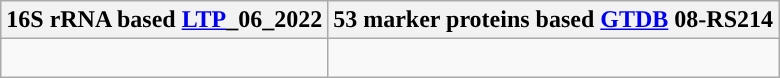<table class="wikitable">
<tr>
<th colspan=1>16S rRNA based <a href='#'>LTP</a>_06_2022</th>
<th colspan=1>53 marker proteins based <a href='#'>GTDB</a> 08-RS214</th>
</tr>
<tr>
<td style="vertical-align:top"><br></td>
<td><br></td>
</tr>
</table>
